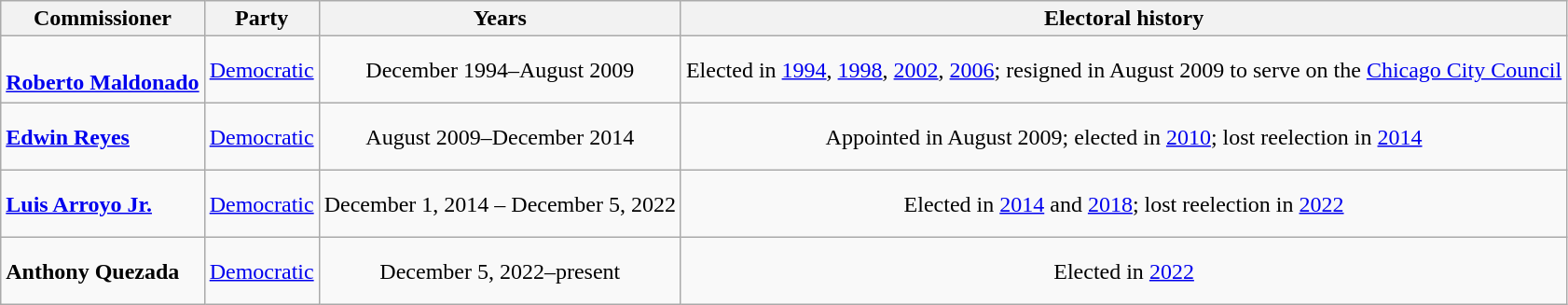<table class=wikitable style="text-align:center">
<tr>
<th>Commissioner</th>
<th>Party</th>
<th>Years</th>
<th>Electoral history</th>
</tr>
<tr style="height:3em">
<td align=left><br><strong><a href='#'>Roberto Maldonado</a></strong></td>
<td><a href='#'>Democratic</a></td>
<td nowrap>December 1994–August 2009</td>
<td>Elected in <a href='#'>1994</a>, <a href='#'>1998</a>, <a href='#'>2002</a>, <a href='#'>2006</a>; resigned in August 2009 to serve on the <a href='#'>Chicago City Council</a></td>
</tr>
<tr style="height:3em">
<td align=left><strong><a href='#'>Edwin Reyes</a></strong></td>
<td><a href='#'>Democratic</a></td>
<td nowrap>August 2009–December 2014</td>
<td>Appointed in August 2009; elected in <a href='#'>2010</a>; lost reelection in <a href='#'>2014</a></td>
</tr>
<tr style="height:3em">
<td align=left><strong><a href='#'>Luis Arroyo Jr.</a></strong></td>
<td><a href='#'>Democratic</a></td>
<td nowrap>December 1, 2014 – December 5, 2022</td>
<td>Elected in <a href='#'>2014</a> and <a href='#'>2018</a>; lost reelection in <a href='#'>2022</a></td>
</tr>
<tr style="height:3em">
<td align=left><strong>Anthony Quezada</strong></td>
<td><a href='#'>Democratic</a></td>
<td nowrap>December 5, 2022–present</td>
<td>Elected in <a href='#'>2022</a></td>
</tr>
</table>
